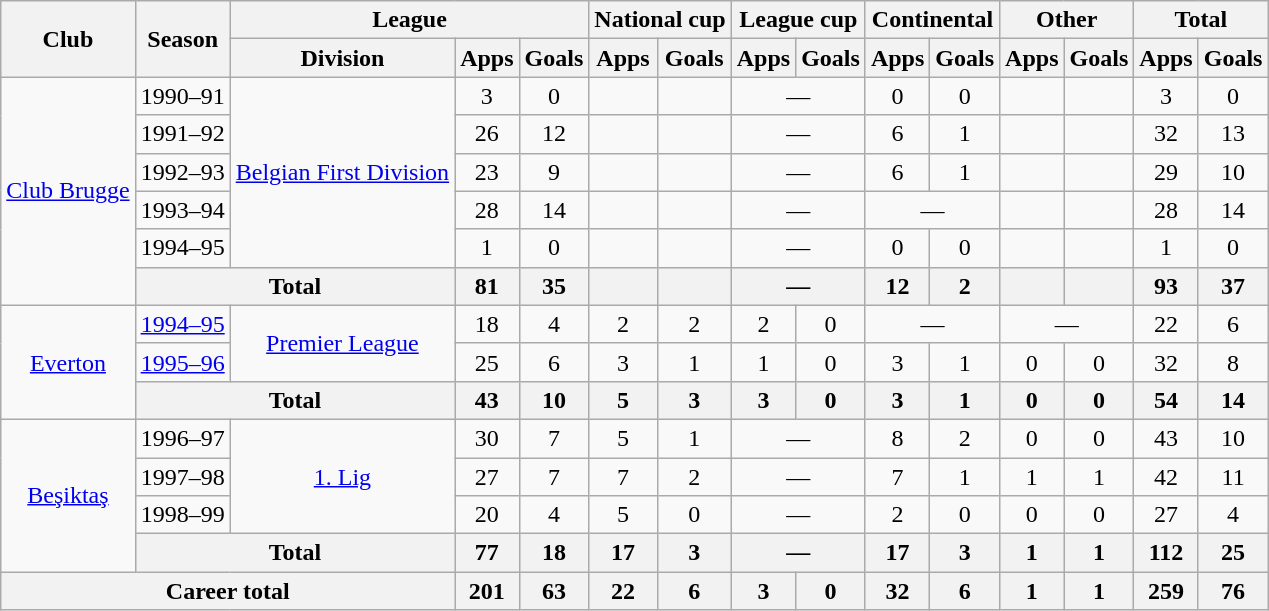<table class="wikitable" style="text-align:center">
<tr>
<th rowspan="2">Club</th>
<th rowspan="2">Season</th>
<th colspan="3">League</th>
<th colspan="2">National cup</th>
<th colspan="2">League cup</th>
<th colspan="2">Continental</th>
<th colspan="2">Other</th>
<th colspan="2">Total</th>
</tr>
<tr>
<th>Division</th>
<th>Apps</th>
<th>Goals</th>
<th>Apps</th>
<th>Goals</th>
<th>Apps</th>
<th>Goals</th>
<th>Apps</th>
<th>Goals</th>
<th>Apps</th>
<th>Goals</th>
<th>Apps</th>
<th>Goals</th>
</tr>
<tr>
<td rowspan="6"><a href='#'>Club Brugge</a></td>
<td>1990–91</td>
<td rowspan="5"><a href='#'>Belgian First Division</a></td>
<td>3</td>
<td>0</td>
<td></td>
<td></td>
<td colspan="2">—</td>
<td>0</td>
<td>0</td>
<td></td>
<td></td>
<td>3</td>
<td>0</td>
</tr>
<tr>
<td>1991–92</td>
<td>26</td>
<td>12</td>
<td></td>
<td></td>
<td colspan="2">—</td>
<td>6</td>
<td>1</td>
<td></td>
<td></td>
<td>32</td>
<td>13</td>
</tr>
<tr>
<td>1992–93</td>
<td>23</td>
<td>9</td>
<td></td>
<td></td>
<td colspan="2">—</td>
<td>6</td>
<td>1</td>
<td></td>
<td></td>
<td>29</td>
<td>10</td>
</tr>
<tr>
<td>1993–94</td>
<td>28</td>
<td>14</td>
<td></td>
<td></td>
<td colspan="2">—</td>
<td colspan="2">—</td>
<td></td>
<td></td>
<td>28</td>
<td>14</td>
</tr>
<tr>
<td>1994–95</td>
<td>1</td>
<td>0</td>
<td></td>
<td></td>
<td colspan="2">—</td>
<td>0</td>
<td>0</td>
<td></td>
<td></td>
<td>1</td>
<td>0</td>
</tr>
<tr>
<th colspan="2">Total</th>
<th>81</th>
<th>35</th>
<th></th>
<th></th>
<th colspan="2">—</th>
<th>12</th>
<th>2</th>
<th></th>
<th></th>
<th>93</th>
<th>37</th>
</tr>
<tr>
<td rowspan="3"><a href='#'>Everton</a></td>
<td><a href='#'>1994–95</a></td>
<td rowspan="2"><a href='#'>Premier League</a></td>
<td>18</td>
<td>4</td>
<td>2</td>
<td>2</td>
<td>2</td>
<td>0</td>
<td colspan="2">—</td>
<td colspan="2">—</td>
<td>22</td>
<td>6</td>
</tr>
<tr>
<td><a href='#'>1995–96</a></td>
<td>25</td>
<td>6</td>
<td>3</td>
<td>1</td>
<td>1</td>
<td>0</td>
<td>3</td>
<td>1</td>
<td>0</td>
<td>0</td>
<td>32</td>
<td>8</td>
</tr>
<tr>
<th colspan="2">Total</th>
<th>43</th>
<th>10</th>
<th>5</th>
<th>3</th>
<th>3</th>
<th>0</th>
<th>3</th>
<th>1</th>
<th>0</th>
<th>0</th>
<th>54</th>
<th>14</th>
</tr>
<tr>
<td rowspan="4"><a href='#'>Beşiktaş</a></td>
<td>1996–97</td>
<td rowspan="3"><a href='#'>1. Lig</a></td>
<td>30</td>
<td>7</td>
<td>5</td>
<td>1</td>
<td colspan="2">—</td>
<td>8</td>
<td>2</td>
<td>0</td>
<td>0</td>
<td>43</td>
<td>10</td>
</tr>
<tr>
<td>1997–98</td>
<td>27</td>
<td>7</td>
<td>7</td>
<td>2</td>
<td colspan="2">—</td>
<td>7</td>
<td>1</td>
<td>1</td>
<td>1</td>
<td>42</td>
<td>11</td>
</tr>
<tr>
<td>1998–99</td>
<td>20</td>
<td>4</td>
<td>5</td>
<td>0</td>
<td colspan="2">—</td>
<td>2</td>
<td>0</td>
<td>0</td>
<td>0</td>
<td>27</td>
<td>4</td>
</tr>
<tr>
<th colspan="2">Total</th>
<th>77</th>
<th>18</th>
<th>17</th>
<th>3</th>
<th colspan="2">—</th>
<th>17</th>
<th>3</th>
<th>1</th>
<th>1</th>
<th>112</th>
<th>25</th>
</tr>
<tr>
<th colspan="3">Career total</th>
<th>201</th>
<th>63</th>
<th>22</th>
<th>6</th>
<th>3</th>
<th>0</th>
<th>32</th>
<th>6</th>
<th>1</th>
<th>1</th>
<th>259</th>
<th>76</th>
</tr>
</table>
